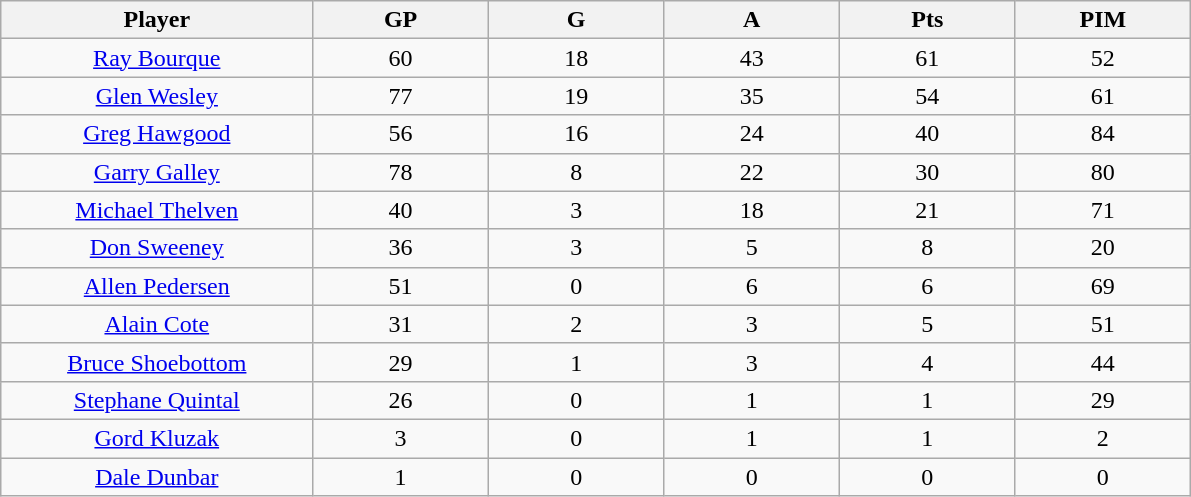<table class="wikitable sortable">
<tr>
<th bgcolor="#DDDDFF" width="16%">Player</th>
<th bgcolor="#DDDDFF" width="9%">GP</th>
<th bgcolor="#DDDDFF" width="9%">G</th>
<th bgcolor="#DDDDFF" width="9%">A</th>
<th bgcolor="#DDDDFF" width="9%">Pts</th>
<th bgcolor="#DDDDFF" width="9%">PIM</th>
</tr>
<tr align="center">
<td><a href='#'>Ray Bourque</a></td>
<td>60</td>
<td>18</td>
<td>43</td>
<td>61</td>
<td>52</td>
</tr>
<tr align="center">
<td><a href='#'>Glen Wesley</a></td>
<td>77</td>
<td>19</td>
<td>35</td>
<td>54</td>
<td>61</td>
</tr>
<tr align="center">
<td><a href='#'>Greg Hawgood</a></td>
<td>56</td>
<td>16</td>
<td>24</td>
<td>40</td>
<td>84</td>
</tr>
<tr align="center">
<td><a href='#'>Garry Galley</a></td>
<td>78</td>
<td>8</td>
<td>22</td>
<td>30</td>
<td>80</td>
</tr>
<tr align="center">
<td><a href='#'>Michael Thelven</a></td>
<td>40</td>
<td>3</td>
<td>18</td>
<td>21</td>
<td>71</td>
</tr>
<tr align="center">
<td><a href='#'>Don Sweeney</a></td>
<td>36</td>
<td>3</td>
<td>5</td>
<td>8</td>
<td>20</td>
</tr>
<tr align="center">
<td><a href='#'>Allen Pedersen</a></td>
<td>51</td>
<td>0</td>
<td>6</td>
<td>6</td>
<td>69</td>
</tr>
<tr align="center">
<td><a href='#'>Alain Cote</a></td>
<td>31</td>
<td>2</td>
<td>3</td>
<td>5</td>
<td>51</td>
</tr>
<tr align="center">
<td><a href='#'>Bruce Shoebottom</a></td>
<td>29</td>
<td>1</td>
<td>3</td>
<td>4</td>
<td>44</td>
</tr>
<tr align="center">
<td><a href='#'>Stephane Quintal</a></td>
<td>26</td>
<td>0</td>
<td>1</td>
<td>1</td>
<td>29</td>
</tr>
<tr align="center">
<td><a href='#'>Gord Kluzak</a></td>
<td>3</td>
<td>0</td>
<td>1</td>
<td>1</td>
<td>2</td>
</tr>
<tr align="center">
<td><a href='#'>Dale Dunbar</a></td>
<td>1</td>
<td>0</td>
<td>0</td>
<td>0</td>
<td>0</td>
</tr>
</table>
